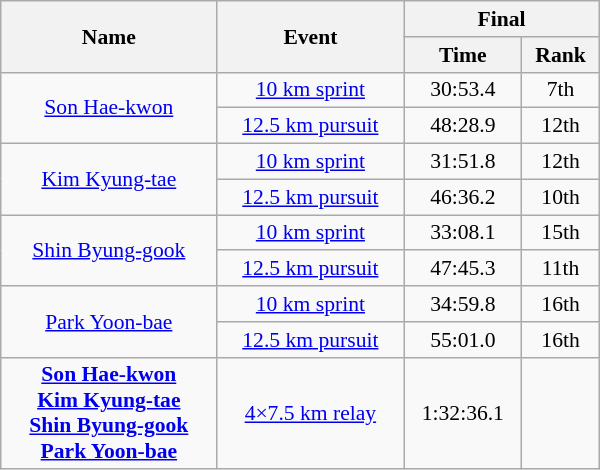<table class="wikitable" style="font-size:90%; text-align:center; width:400px">
<tr>
<th rowspan=2>Name</th>
<th rowspan=2>Event</th>
<th colspan=2>Final</th>
</tr>
<tr>
<th>Time</th>
<th>Rank</th>
</tr>
<tr>
<td rowspan=2><a href='#'>Son Hae-kwon</a></td>
<td><a href='#'>10 km sprint</a></td>
<td>30:53.4</td>
<td>7th</td>
</tr>
<tr>
<td><a href='#'>12.5 km pursuit</a></td>
<td>48:28.9</td>
<td>12th</td>
</tr>
<tr>
<td rowspan=2><a href='#'>Kim Kyung-tae</a></td>
<td><a href='#'>10 km sprint</a></td>
<td>31:51.8</td>
<td>12th</td>
</tr>
<tr>
<td><a href='#'>12.5 km pursuit</a></td>
<td>46:36.2</td>
<td>10th</td>
</tr>
<tr>
<td rowspan=2><a href='#'>Shin Byung-gook</a></td>
<td><a href='#'>10 km sprint</a></td>
<td>33:08.1</td>
<td>15th</td>
</tr>
<tr>
<td><a href='#'>12.5 km pursuit</a></td>
<td>47:45.3</td>
<td>11th</td>
</tr>
<tr>
<td rowspan=2><a href='#'>Park Yoon-bae</a></td>
<td><a href='#'>10 km sprint</a></td>
<td>34:59.8</td>
<td>16th</td>
</tr>
<tr>
<td><a href='#'>12.5 km pursuit</a></td>
<td>55:01.0</td>
<td>16th</td>
</tr>
<tr>
<td><strong><a href='#'>Son Hae-kwon</a> <br> <a href='#'>Kim Kyung-tae</a> <br> <a href='#'>Shin Byung-gook</a> <br> <a href='#'>Park Yoon-bae</a></strong></td>
<td><a href='#'>4×7.5 km relay</a></td>
<td>1:32:36.1</td>
<td></td>
</tr>
</table>
